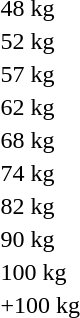<table>
<tr>
<td>48 kg</td>
<td></td>
<td></td>
<td></td>
</tr>
<tr>
<td>52 kg</td>
<td></td>
<td></td>
<td></td>
</tr>
<tr>
<td>57 kg</td>
<td></td>
<td></td>
<td></td>
</tr>
<tr>
<td>62 kg</td>
<td></td>
<td></td>
<td></td>
</tr>
<tr>
<td>68 kg</td>
<td></td>
<td></td>
<td></td>
</tr>
<tr>
<td>74 kg</td>
<td></td>
<td></td>
<td></td>
</tr>
<tr>
<td>82 kg</td>
<td></td>
<td></td>
<td></td>
</tr>
<tr>
<td>90 kg</td>
<td></td>
<td></td>
<td></td>
</tr>
<tr>
<td>100 kg</td>
<td></td>
<td></td>
<td></td>
</tr>
<tr>
<td>+100 kg</td>
<td></td>
<td></td>
<td></td>
</tr>
</table>
